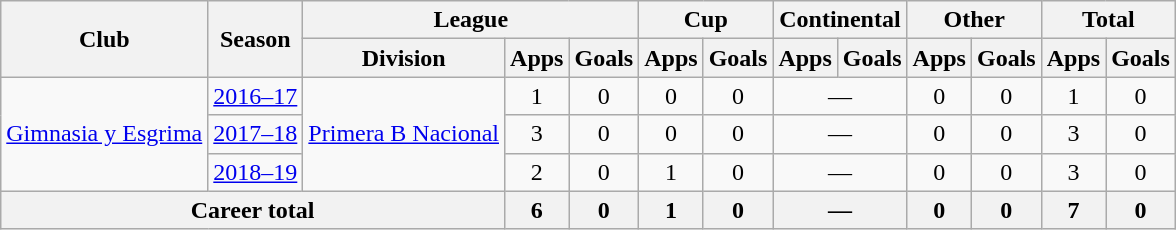<table class="wikitable" style="text-align:center">
<tr>
<th rowspan="2">Club</th>
<th rowspan="2">Season</th>
<th colspan="3">League</th>
<th colspan="2">Cup</th>
<th colspan="2">Continental</th>
<th colspan="2">Other</th>
<th colspan="2">Total</th>
</tr>
<tr>
<th>Division</th>
<th>Apps</th>
<th>Goals</th>
<th>Apps</th>
<th>Goals</th>
<th>Apps</th>
<th>Goals</th>
<th>Apps</th>
<th>Goals</th>
<th>Apps</th>
<th>Goals</th>
</tr>
<tr>
<td rowspan="3"><a href='#'>Gimnasia y Esgrima</a></td>
<td><a href='#'>2016–17</a></td>
<td rowspan="3"><a href='#'>Primera B Nacional</a></td>
<td>1</td>
<td>0</td>
<td>0</td>
<td>0</td>
<td colspan="2">—</td>
<td>0</td>
<td>0</td>
<td>1</td>
<td>0</td>
</tr>
<tr>
<td><a href='#'>2017–18</a></td>
<td>3</td>
<td>0</td>
<td>0</td>
<td>0</td>
<td colspan="2">—</td>
<td>0</td>
<td>0</td>
<td>3</td>
<td>0</td>
</tr>
<tr>
<td><a href='#'>2018–19</a></td>
<td>2</td>
<td>0</td>
<td>1</td>
<td>0</td>
<td colspan="2">—</td>
<td>0</td>
<td>0</td>
<td>3</td>
<td>0</td>
</tr>
<tr>
<th colspan="3">Career total</th>
<th>6</th>
<th>0</th>
<th>1</th>
<th>0</th>
<th colspan="2">—</th>
<th>0</th>
<th>0</th>
<th>7</th>
<th>0</th>
</tr>
</table>
